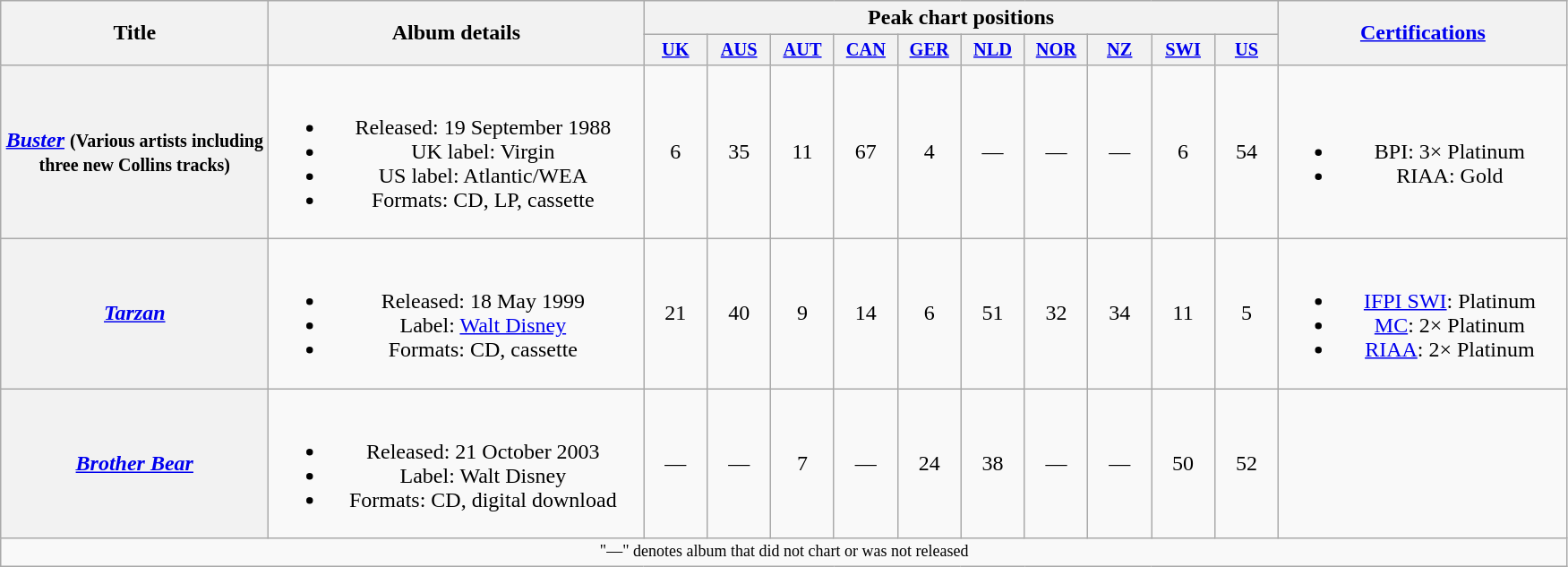<table class="wikitable plainrowheaders" style="text-align:center;" border="1">
<tr>
<th scope="col" rowspan="2" style="width:12em;">Title</th>
<th scope="col" rowspan="2" style="width:17em;">Album details</th>
<th scope="col" colspan="10">Peak chart positions</th>
<th scope="col" rowspan="2" style="width:13em;"><a href='#'>Certifications</a></th>
</tr>
<tr>
<th scope="col" style="width:3em;font-size:85%;"><a href='#'>UK</a><br></th>
<th scope="col" style="width:3em;font-size:85%;"><a href='#'>AUS</a><br></th>
<th scope="col" style="width:3em;font-size:85%;"><a href='#'>AUT</a><br></th>
<th scope="col" style="width:3em;font-size:85%;"><a href='#'>CAN</a><br></th>
<th scope="col" style="width:3em;font-size:85%;"><a href='#'>GER</a><br></th>
<th scope="col" style="width:3em;font-size:85%;"><a href='#'>NLD</a><br></th>
<th scope="col" style="width:3em;font-size:85%;"><a href='#'>NOR</a><br></th>
<th scope="col" style="width:3em;font-size:85%;"><a href='#'>NZ</a><br></th>
<th scope="col" style="width:3em;font-size:85%;"><a href='#'>SWI</a><br></th>
<th scope="col" style="width:3em;font-size:85%;"><a href='#'>US</a><br></th>
</tr>
<tr>
<th scope="row"><em><a href='#'>Buster</a></em> <small>(Various artists including three new Collins tracks)</small></th>
<td><br><ul><li>Released: 19 September 1988</li><li>UK label: Virgin</li><li>US label: Atlantic/WEA</li><li>Formats: CD, LP, cassette</li></ul></td>
<td>6</td>
<td>35</td>
<td>11</td>
<td>67</td>
<td>4</td>
<td>—</td>
<td>—</td>
<td>—</td>
<td>6</td>
<td>54</td>
<td><br><ul><li>BPI: 3× Platinum</li><li>RIAA: Gold</li></ul></td>
</tr>
<tr>
<th scope="row"><em><a href='#'>Tarzan</a></em></th>
<td><br><ul><li>Released: 18 May 1999</li><li>Label: <a href='#'>Walt Disney</a></li><li>Formats: CD, cassette</li></ul></td>
<td>21</td>
<td>40</td>
<td>9</td>
<td>14</td>
<td>6</td>
<td>51</td>
<td>32</td>
<td>34</td>
<td>11</td>
<td>5</td>
<td><br><ul><li><a href='#'>IFPI SWI</a>: Platinum</li><li><a href='#'>MC</a>: 2× Platinum</li><li><a href='#'>RIAA</a>: 2× Platinum</li></ul></td>
</tr>
<tr>
<th scope="row"><em><a href='#'>Brother Bear</a></em></th>
<td><br><ul><li>Released: 21 October 2003</li><li>Label: Walt Disney</li><li>Formats: CD, digital download</li></ul></td>
<td>—</td>
<td>—</td>
<td>7</td>
<td>—</td>
<td>24</td>
<td>38</td>
<td>—</td>
<td>—</td>
<td>50</td>
<td>52</td>
<td></td>
</tr>
<tr>
<td colspan="15" style="font-size:9pt">"—" denotes album that did not chart or was not released</td>
</tr>
</table>
